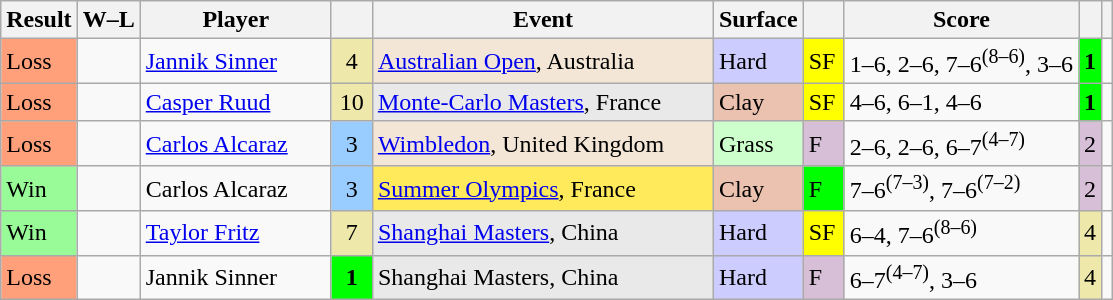<table class="wikitable sortable">
<tr>
<th>Result</th>
<th class=unsortable>W–L</th>
<th width=120>Player</th>
<th width=20></th>
<th width=220>Event</th>
<th>Surface</th>
<th width=20></th>
<th class=unsortable>Score</th>
<th></th>
<th class=unsortable></th>
</tr>
<tr>
<td bgcolor=ffa07a>Loss</td>
<td></td>
<td> <a href='#'>Jannik Sinner</a></td>
<td align=center bgcolor=eee8aa>4</td>
<td bgcolor=f3e6d7><a href='#'>Australian Open</a>, Australia</td>
<td bgcolor=ccccff>Hard</td>
<td bgcolor=yellow>SF</td>
<td>1–6, 2–6, 7–6<sup>(8–6)</sup>, 3–6</td>
<td bgcolor=lime><strong>1</strong></td>
<td align=center></td>
</tr>
<tr>
<td bgcolor=ffa07a>Loss</td>
<td></td>
<td> <a href='#'>Casper Ruud</a></td>
<td align=center bgcolor=eee8aa>10</td>
<td bgcolor=e9e9e9><a href='#'>Monte-Carlo Masters</a>, France</td>
<td bgcolor=ebc2af>Clay</td>
<td bgcolor=yellow>SF</td>
<td>4–6, 6–1, 4–6</td>
<td bgcolor=lime><strong>1</strong></td>
<td align=center></td>
</tr>
<tr>
<td bgcolor=ffa07a>Loss</td>
<td></td>
<td> <a href='#'>Carlos Alcaraz</a></td>
<td align=center bgcolor=99ccff>3</td>
<td bgcolor=f3e6d7><a href='#'>Wimbledon</a>, United Kingdom</td>
<td bgcolor=ccffcc>Grass</td>
<td bgcolor=thistle>F</td>
<td>2–6, 2–6, 6–7<sup>(4–7)</sup></td>
<td bgcolor=thistle>2</td>
<td align=center></td>
</tr>
<tr>
<td bgcolor=98fb98>Win</td>
<td></td>
<td> Carlos Alcaraz</td>
<td align=center bgcolor=99ccff>3</td>
<td bgcolor=ffea5c><a href='#'>Summer Olympics</a>, France</td>
<td bgcolor=ebc2af>Clay</td>
<td bgcolor=lime>F</td>
<td>7–6<sup>(7–3)</sup>, 7–6<sup>(7–2)</sup></td>
<td bgcolor=thistle>2</td>
<td align=center></td>
</tr>
<tr>
<td bgcolor=98fb98>Win</td>
<td></td>
<td> <a href='#'>Taylor Fritz</a></td>
<td align=center bgcolor=eee8aa>7</td>
<td bgcolor=e9e9e9><a href='#'>Shanghai Masters</a>, China</td>
<td bgcolor=ccccff>Hard</td>
<td bgcolor=yellow>SF</td>
<td>6–4, 7–6<sup>(8–6)</sup></td>
<td bgcolor=eee8aa>4</td>
<td align=center></td>
</tr>
<tr>
<td bgcolor=ffa07a>Loss</td>
<td></td>
<td> Jannik Sinner</td>
<td align=center bgcolor=lime><strong>1</strong></td>
<td bgcolor=e9e9e9>Shanghai Masters, China</td>
<td bgcolor=ccccff>Hard</td>
<td bgcolor=thistle>F</td>
<td>6–7<sup>(4–7)</sup>, 3–6</td>
<td bgcolor=eee8aa>4</td>
<td align=center></td>
</tr>
</table>
